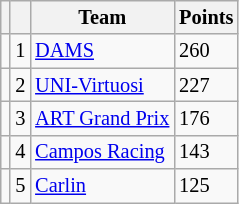<table class="wikitable" style="font-size: 85%;">
<tr>
<th></th>
<th></th>
<th>Team</th>
<th>Points</th>
</tr>
<tr>
<td></td>
<td align="center">1</td>
<td> <a href='#'>DAMS</a></td>
<td>260</td>
</tr>
<tr>
<td></td>
<td align="center">2</td>
<td> <a href='#'>UNI-Virtuosi</a></td>
<td>227</td>
</tr>
<tr>
<td></td>
<td align="center">3</td>
<td> <a href='#'>ART Grand Prix</a></td>
<td>176</td>
</tr>
<tr>
<td></td>
<td align="center">4</td>
<td> <a href='#'>Campos Racing</a></td>
<td>143</td>
</tr>
<tr>
<td></td>
<td align="center">5</td>
<td> <a href='#'>Carlin</a></td>
<td>125</td>
</tr>
</table>
